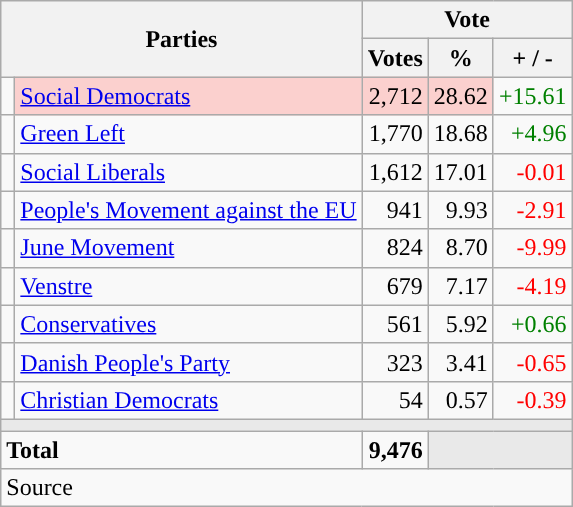<table class="wikitable" style="text-align:right;">
<tr>
<th style="text-align:centre;" rowspan="2" colspan="2" width="225">Parties</th>
<th colspan="3">Vote</th>
</tr>
<tr>
<th width="15">Votes</th>
<th width="15">%</th>
<th width="15">+ / -</th>
</tr>
<tr>
<td width="2" style="color:inherit;background:"></td>
<td bgcolor=#fbd0ce   align="left"><a href='#'>Social Democrats</a></td>
<td bgcolor=#fbd0ce>2,712</td>
<td bgcolor=#fbd0ce>28.62</td>
<td style=color:green;>+15.61</td>
</tr>
<tr>
<td width="2" style="color:inherit;background:"></td>
<td align="left"><a href='#'>Green Left</a></td>
<td>1,770</td>
<td>18.68</td>
<td style=color:green;>+4.96</td>
</tr>
<tr>
<td width="2" style="color:inherit;background:"></td>
<td align="left"><a href='#'>Social Liberals</a></td>
<td>1,612</td>
<td>17.01</td>
<td style=color:red;>-0.01</td>
</tr>
<tr>
<td width="2" style="color:inherit;background:"></td>
<td align="left"><a href='#'>People's Movement against the EU</a></td>
<td>941</td>
<td>9.93</td>
<td style=color:red;>-2.91</td>
</tr>
<tr>
<td width="2" style="color:inherit;background:"></td>
<td align="left"><a href='#'>June Movement</a></td>
<td>824</td>
<td>8.70</td>
<td style=color:red;>-9.99</td>
</tr>
<tr>
<td width="2" style="color:inherit;background:"></td>
<td align="left"><a href='#'>Venstre</a></td>
<td>679</td>
<td>7.17</td>
<td style=color:red;>-4.19</td>
</tr>
<tr>
<td width="2" style="color:inherit;background:"></td>
<td align="left"><a href='#'>Conservatives</a></td>
<td>561</td>
<td>5.92</td>
<td style=color:green;>+0.66</td>
</tr>
<tr>
<td width="2" style="color:inherit;background:"></td>
<td align="left"><a href='#'>Danish People's Party</a></td>
<td>323</td>
<td>3.41</td>
<td style=color:red;>-0.65</td>
</tr>
<tr>
<td width="2" style="color:inherit;background:"></td>
<td align="left"><a href='#'>Christian Democrats</a></td>
<td>54</td>
<td>0.57</td>
<td style=color:red;>-0.39</td>
</tr>
<tr>
<td colspan="7" bgcolor="#E9E9E9"></td>
</tr>
<tr>
<td align="left" colspan="2"><strong>Total</strong></td>
<td><strong>9,476</strong></td>
<td bgcolor="#E9E9E9" colspan="2"></td>
</tr>
<tr>
<td align="left" colspan="6">Source</td>
</tr>
</table>
